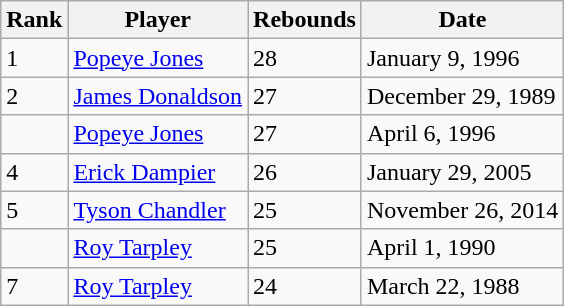<table class="wikitable">
<tr>
<th>Rank</th>
<th>Player</th>
<th>Rebounds</th>
<th>Date</th>
</tr>
<tr>
<td>1</td>
<td><a href='#'>Popeye Jones</a></td>
<td>28</td>
<td>January 9, 1996</td>
</tr>
<tr>
<td>2</td>
<td><a href='#'>James Donaldson</a></td>
<td>27</td>
<td>December 29, 1989</td>
</tr>
<tr>
<td></td>
<td><a href='#'>Popeye Jones</a></td>
<td>27</td>
<td>April 6, 1996</td>
</tr>
<tr>
<td>4</td>
<td><a href='#'>Erick Dampier</a></td>
<td>26</td>
<td>January 29, 2005</td>
</tr>
<tr>
<td>5</td>
<td><a href='#'>Tyson Chandler</a></td>
<td>25</td>
<td>November 26, 2014</td>
</tr>
<tr>
<td></td>
<td><a href='#'>Roy Tarpley</a></td>
<td>25</td>
<td>April 1, 1990</td>
</tr>
<tr>
<td>7</td>
<td><a href='#'>Roy Tarpley</a></td>
<td>24</td>
<td>March 22, 1988</td>
</tr>
</table>
